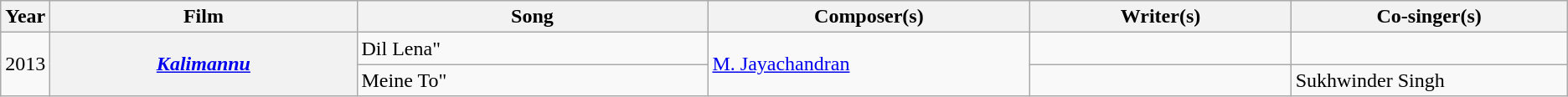<table class="wikitable sortable">
<tr>
<th scope="col"><strong>Year</strong></th>
<th scope="col" width=20%><strong>Film</strong></th>
<th scope="col" width=23%><strong>Song</strong></th>
<th scope="col" width=21%><strong>Composer(s)</strong></th>
<th scope="col" width=17%><strong>Writer(s)</strong></th>
<th scope="col" width=18%><strong>Co-singer(s)</strong></th>
</tr>
<tr>
<td rowspan="2">2013</td>
<th Rowspan="2"><em><a href='#'>Kalimannu</a></em></th>
<td>Dil Lena"</td>
<td rowspan=2><a href='#'>M. Jayachandran</a></td>
<td></td>
<td></td>
</tr>
<tr>
<td>Meine To"</td>
<td></td>
<td>Sukhwinder Singh</td>
</tr>
</table>
